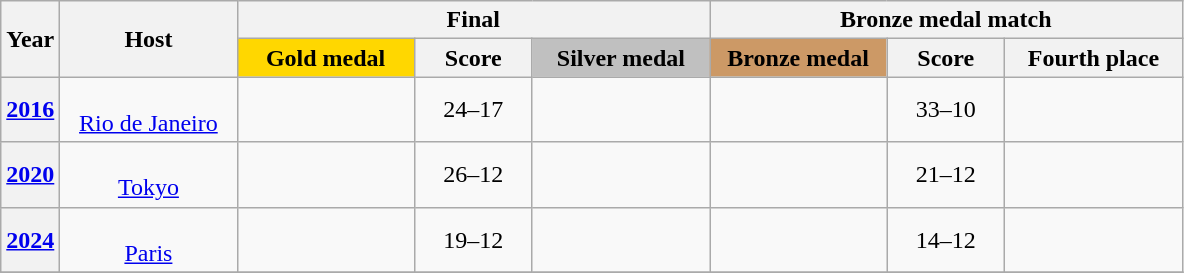<table class="wikitable sortable sticky-header-multi" style="text-align:center;">
<tr>
<th scope="col" rowspan=2 width=5%>Year</th>
<th scope="col" rowspan=2 width=15%>Host</th>
<th scope="colgroup" colspan=3 class="unsortable">Final</th>
<th scope="colgroup" colspan=3 class="unsortable">Bronze medal match</th>
</tr>
<tr>
<th scope="col" style="background:gold; width:15%">Gold medal</th>
<th scope="col" width=10%>Score</th>
<th scope="col" style="background:silver; width:15%">Silver medal</th>
<th scope="col" style="background:#cc9966; width:15%">Bronze medal</th>
<th scope="col" width=10%>Score</th>
<th scope="col" width=15%>Fourth place</th>
</tr>
<tr>
<th scope="row"><a href='#'>2016</a></th>
<td><br><a href='#'>Rio de Janeiro</a></td>
<td><strong></strong></td>
<td>24–17</td>
<td></td>
<td></td>
<td>33–10</td>
<td></td>
</tr>
<tr>
<th scope="row"><a href='#'>2020</a></th>
<td><br><a href='#'>Tokyo</a></td>
<td><strong></strong></td>
<td>26–12</td>
<td></td>
<td></td>
<td>21–12</td>
<td></td>
</tr>
<tr>
<th scope="row"><a href='#'>2024</a></th>
<td><br><a href='#'>Paris</a></td>
<td><strong></strong></td>
<td>19–12</td>
<td></td>
<td></td>
<td>14–12</td>
<td></td>
</tr>
<tr>
</tr>
</table>
